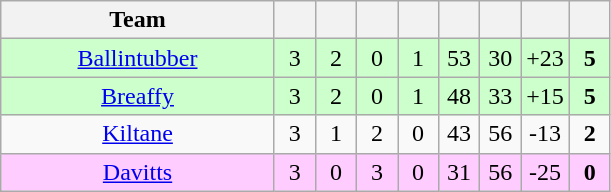<table class="wikitable" style="text-align:center">
<tr>
<th style="width:175px;">Team</th>
<th width="20"></th>
<th width="20"></th>
<th width="20"></th>
<th width="20"></th>
<th width="20"></th>
<th width="20"></th>
<th width="20"></th>
<th width="20"></th>
</tr>
<tr style="background:#cfc;">
<td><a href='#'>Ballintubber</a></td>
<td>3</td>
<td>2</td>
<td>0</td>
<td>1</td>
<td>53</td>
<td>30</td>
<td>+23</td>
<td><strong>5</strong></td>
</tr>
<tr style="background:#cfc;">
<td><a href='#'>Breaffy</a></td>
<td>3</td>
<td>2</td>
<td>0</td>
<td>1</td>
<td>48</td>
<td>33</td>
<td>+15</td>
<td><strong>5</strong></td>
</tr>
<tr>
<td><a href='#'>Kiltane</a></td>
<td>3</td>
<td>1</td>
<td>2</td>
<td>0</td>
<td>43</td>
<td>56</td>
<td>-13</td>
<td><strong>2</strong></td>
</tr>
<tr style="background:#fcf;">
<td><a href='#'>Davitts</a></td>
<td>3</td>
<td>0</td>
<td>3</td>
<td>0</td>
<td>31</td>
<td>56</td>
<td>-25</td>
<td><strong>0</strong></td>
</tr>
</table>
